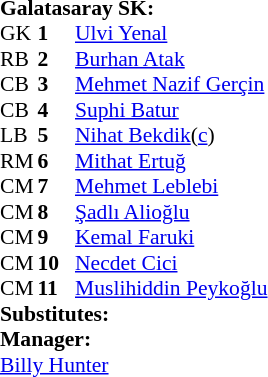<table style="font-size: 90%" cellspacing="0" cellpadding="0">
<tr>
<td colspan="4"><strong>Galatasaray SK:</strong></td>
</tr>
<tr>
<th width="25"></th>
<th width="25"></th>
</tr>
<tr>
<td>GK</td>
<td><strong>1</strong></td>
<td> <a href='#'>Ulvi Yenal</a></td>
</tr>
<tr>
<td>RB</td>
<td><strong>2</strong></td>
<td> <a href='#'>Burhan Atak</a></td>
</tr>
<tr>
<td>CB</td>
<td><strong>3</strong></td>
<td> <a href='#'>Mehmet Nazif Gerçin</a></td>
</tr>
<tr>
<td>CB</td>
<td><strong>4</strong></td>
<td> <a href='#'>Suphi Batur</a></td>
</tr>
<tr>
<td>LB</td>
<td><strong>5</strong></td>
<td> <a href='#'>Nihat Bekdik</a>(<a href='#'>c</a>)</td>
</tr>
<tr>
<td>RM</td>
<td><strong>6</strong></td>
<td> <a href='#'>Mithat Ertuğ</a></td>
</tr>
<tr>
<td>CM</td>
<td><strong>7</strong></td>
<td> <a href='#'>Mehmet Leblebi</a></td>
</tr>
<tr>
<td>CM</td>
<td><strong>8</strong></td>
<td> <a href='#'>Şadlı Alioğlu</a></td>
</tr>
<tr>
<td>CM</td>
<td><strong>9</strong></td>
<td> <a href='#'>Kemal Faruki</a></td>
</tr>
<tr>
<td>CM</td>
<td><strong>10</strong></td>
<td> <a href='#'>Necdet Cici</a></td>
</tr>
<tr>
<td>CM</td>
<td><strong>11</strong></td>
<td> <a href='#'>Muslihiddin Peykoğlu</a></td>
</tr>
<tr>
<td colspan=4><strong>Substitutes:</strong></td>
</tr>
<tr>
<td colspan=4><strong>Manager:</strong></td>
</tr>
<tr>
<td colspan="4"> <a href='#'>Billy Hunter</a></td>
</tr>
</table>
